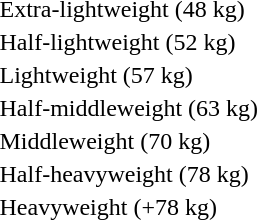<table>
<tr valign="top">
<td rowspan=2>Extra-lightweight (48 kg)<br></td>
<td rowspan=2></td>
<td rowspan=2></td>
<td></td>
</tr>
<tr>
<td></td>
</tr>
<tr valign="top">
<td rowspan=2>Half-lightweight (52 kg)<br></td>
<td rowspan=2></td>
<td rowspan=2></td>
<td></td>
</tr>
<tr>
<td></td>
</tr>
<tr valign="top">
<td rowspan=2>Lightweight (57 kg)<br></td>
<td rowspan=2></td>
<td rowspan=2></td>
<td></td>
</tr>
<tr>
<td></td>
</tr>
<tr valign="top">
<td rowspan=2>Half-middleweight (63 kg)<br></td>
<td rowspan=2></td>
<td rowspan=2></td>
<td></td>
</tr>
<tr>
<td></td>
</tr>
<tr valign="top">
<td rowspan=2>Middleweight (70 kg)<br></td>
<td rowspan=2></td>
<td rowspan=2></td>
<td></td>
</tr>
<tr>
<td></td>
</tr>
<tr valign="top">
<td rowspan=2>Half-heavyweight (78 kg)<br></td>
<td rowspan=2></td>
<td rowspan=2></td>
<td></td>
</tr>
<tr>
<td></td>
</tr>
<tr valign="top">
<td rowspan=2>Heavyweight (+78 kg)<br></td>
<td rowspan=2></td>
<td rowspan=2></td>
<td></td>
</tr>
<tr>
<td></td>
</tr>
</table>
